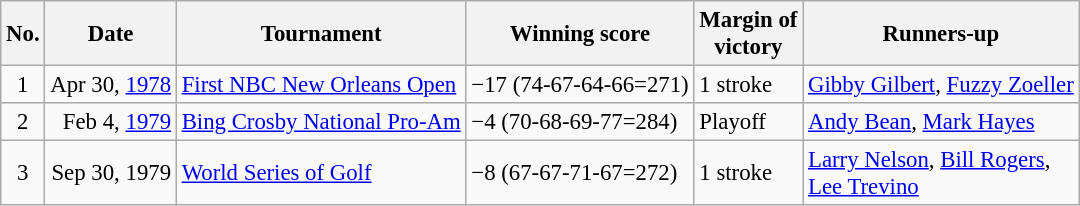<table class="wikitable" style="font-size:95%;">
<tr>
<th>No.</th>
<th>Date</th>
<th>Tournament</th>
<th>Winning score</th>
<th>Margin of<br>victory</th>
<th>Runners-up</th>
</tr>
<tr>
<td align=center>1</td>
<td align=right>Apr 30, <a href='#'>1978</a></td>
<td><a href='#'>First NBC New Orleans Open</a></td>
<td>−17 (74-67-64-66=271)</td>
<td>1 stroke</td>
<td> <a href='#'>Gibby Gilbert</a>,  <a href='#'>Fuzzy Zoeller</a></td>
</tr>
<tr>
<td align=center>2</td>
<td align=right>Feb 4, <a href='#'>1979</a></td>
<td><a href='#'>Bing Crosby National Pro-Am</a></td>
<td>−4 (70-68-69-77=284)</td>
<td>Playoff</td>
<td> <a href='#'>Andy Bean</a>,  <a href='#'>Mark Hayes</a></td>
</tr>
<tr>
<td align=center>3</td>
<td align=right>Sep 30, 1979</td>
<td><a href='#'>World Series of Golf</a></td>
<td>−8 (67-67-71-67=272)</td>
<td>1 stroke</td>
<td> <a href='#'>Larry Nelson</a>,  <a href='#'>Bill Rogers</a>,<br> <a href='#'>Lee Trevino</a></td>
</tr>
</table>
